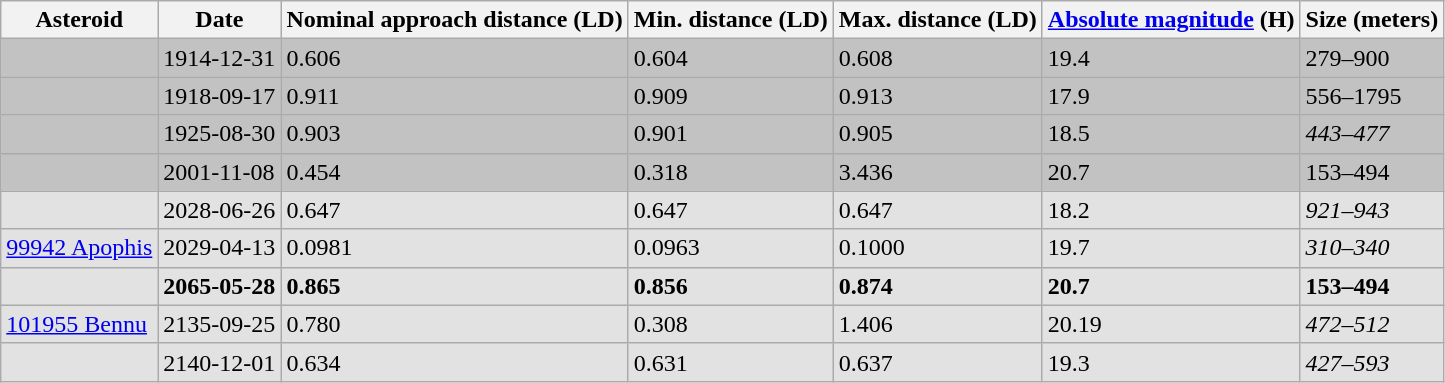<table class="wikitable collapsible collapsed sortable">
<tr>
<th>Asteroid</th>
<th>Date</th>
<th>Nominal approach distance (LD)</th>
<th>Min. distance (LD)</th>
<th>Max. distance (LD)</th>
<th><a href='#'>Absolute magnitude</a> (H)</th>
<th>Size (meters)</th>
</tr>
<tr bgcolor=#c2c2c2>
<td></td>
<td>1914-12-31</td>
<td>0.606</td>
<td>0.604</td>
<td>0.608</td>
<td>19.4</td>
<td>279–900</td>
</tr>
<tr bgcolor=#c2c2c2>
<td></td>
<td>1918-09-17</td>
<td>0.911</td>
<td>0.909</td>
<td>0.913</td>
<td>17.9</td>
<td>556–1795</td>
</tr>
<tr bgcolor=#c2c2c2>
<td></td>
<td>1925-08-30</td>
<td>0.903</td>
<td>0.901</td>
<td>0.905</td>
<td>18.5</td>
<td><em>443–477</em></td>
</tr>
<tr bgcolor=#c2c2c2>
<td></td>
<td>2001-11-08</td>
<td>0.454</td>
<td>0.318</td>
<td>3.436</td>
<td>20.7</td>
<td>153–494</td>
</tr>
<tr bgcolor=#e2e2e2>
<td></td>
<td>2028-06-26</td>
<td>0.647</td>
<td>0.647</td>
<td>0.647</td>
<td>18.2</td>
<td><em>921–943</em></td>
</tr>
<tr bgcolor=#e2e2e2>
<td><a href='#'>99942 Apophis</a></td>
<td>2029-04-13</td>
<td>0.0981</td>
<td>0.0963</td>
<td>0.1000</td>
<td>19.7</td>
<td><em>310–340</em></td>
</tr>
<tr bgcolor=#e2e2e2>
<td><strong> </strong></td>
<td><strong>2065-05-28</strong></td>
<td><strong>0.865</strong></td>
<td><strong>0.856</strong></td>
<td><strong>0.874</strong></td>
<td><strong>20.7</strong></td>
<td><strong>153–494</strong></td>
</tr>
<tr bgcolor=#e2e2e2>
<td><a href='#'>101955 Bennu</a></td>
<td>2135-09-25</td>
<td>0.780</td>
<td>0.308</td>
<td>1.406</td>
<td>20.19</td>
<td><em>472–512</em></td>
</tr>
<tr bgcolor=#e2e2e2>
<td></td>
<td>2140-12-01</td>
<td>0.634</td>
<td>0.631</td>
<td>0.637</td>
<td>19.3</td>
<td><em>427–593</em></td>
</tr>
</table>
